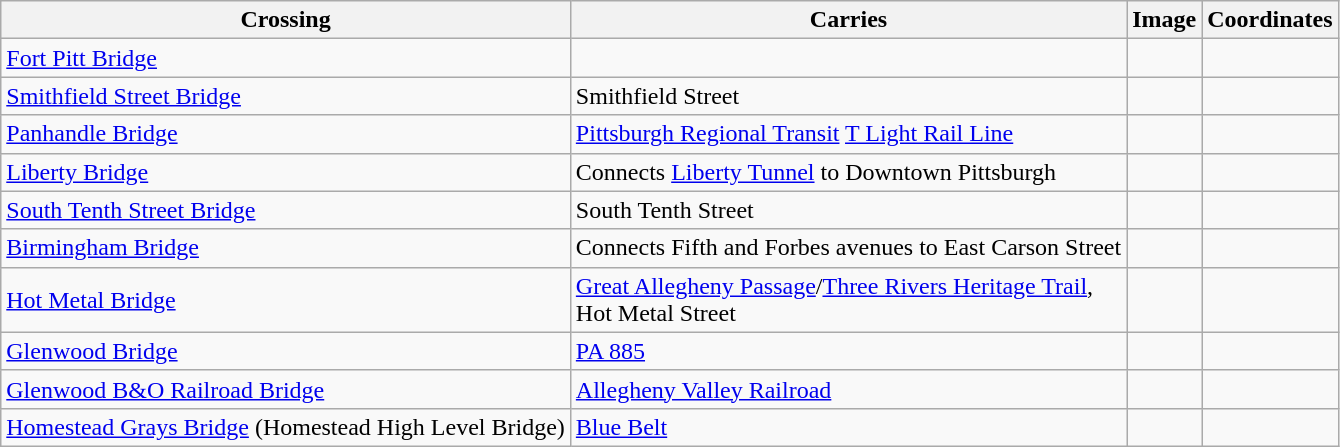<table class=wikitable>
<tr>
<th>Crossing</th>
<th>Carries</th>
<th>Image</th>
<th>Coordinates</th>
</tr>
<tr>
<td><a href='#'>Fort Pitt Bridge</a></td>
<td></td>
<td></td>
<td></td>
</tr>
<tr>
<td><a href='#'>Smithfield Street Bridge</a></td>
<td>Smithfield Street</td>
<td></td>
<td></td>
</tr>
<tr>
<td><a href='#'>Panhandle Bridge</a></td>
<td><a href='#'>Pittsburgh Regional Transit</a> <a href='#'>T Light Rail Line</a></td>
<td></td>
<td></td>
</tr>
<tr>
<td><a href='#'>Liberty Bridge</a></td>
<td>Connects <a href='#'>Liberty Tunnel</a> to Downtown Pittsburgh</td>
<td></td>
<td></td>
</tr>
<tr>
<td><a href='#'>South Tenth Street Bridge</a></td>
<td>South Tenth Street</td>
<td></td>
<td></td>
</tr>
<tr>
<td><a href='#'>Birmingham Bridge</a></td>
<td>Connects Fifth and Forbes avenues to East Carson Street</td>
<td></td>
<td></td>
</tr>
<tr>
<td><a href='#'>Hot Metal Bridge</a></td>
<td><a href='#'>Great Allegheny Passage</a>/<a href='#'>Three Rivers Heritage Trail</a>,<br>Hot Metal Street</td>
<td></td>
<td></td>
</tr>
<tr>
<td><a href='#'>Glenwood Bridge</a></td>
<td> <a href='#'>PA 885</a></td>
<td></td>
<td></td>
</tr>
<tr>
<td><a href='#'>Glenwood B&O Railroad Bridge</a></td>
<td><a href='#'>Allegheny Valley Railroad</a></td>
<td></td>
<td></td>
</tr>
<tr>
<td><a href='#'>Homestead Grays Bridge</a> (Homestead High Level Bridge)</td>
<td> <a href='#'>Blue Belt</a></td>
<td></td>
<td></td>
</tr>
</table>
